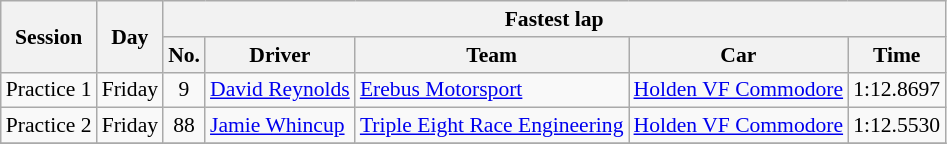<table class="wikitable" style="font-size: 90%">
<tr>
<th rowspan="2">Session</th>
<th rowspan="2">Day</th>
<th colspan="5">Fastest lap</th>
</tr>
<tr>
<th>No.</th>
<th>Driver</th>
<th>Team</th>
<th>Car</th>
<th>Time</th>
</tr>
<tr>
<td>Practice 1</td>
<td>Friday</td>
<td align="center">9</td>
<td> <a href='#'>David Reynolds</a></td>
<td><a href='#'>Erebus Motorsport</a></td>
<td><a href='#'>Holden VF Commodore</a></td>
<td>1:12.8697</td>
</tr>
<tr>
<td>Practice 2</td>
<td>Friday</td>
<td align="center">88</td>
<td> <a href='#'>Jamie Whincup</a></td>
<td><a href='#'>Triple Eight Race Engineering</a></td>
<td><a href='#'>Holden VF Commodore</a></td>
<td>1:12.5530</td>
</tr>
<tr>
</tr>
</table>
